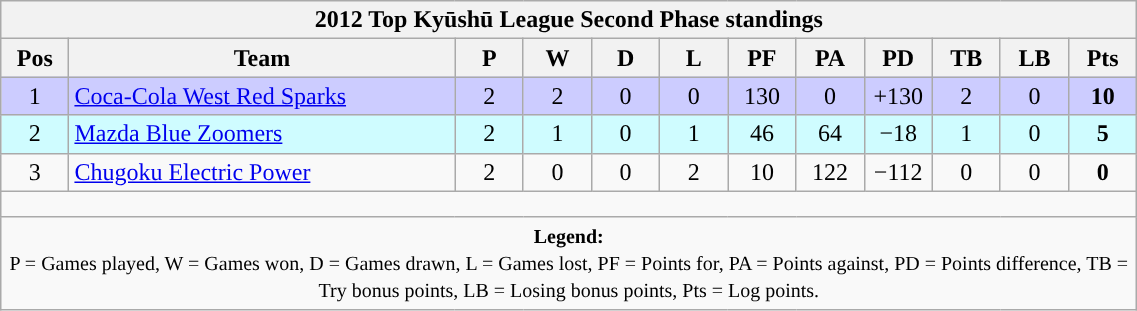<table class="wikitable" style="text-align:center; font-size:100%; width:60%;">
<tr>
<th colspan="100%" cellpadding="0" cellspacing="0"><strong>2012 Top Kyūshū League Second Phase standings</strong></th>
</tr>
<tr>
<th style="width:6%;">Pos</th>
<th style="width:34%;">Team</th>
<th style="width:6%;">P</th>
<th style="width:6%;">W</th>
<th style="width:6%;">D</th>
<th style="width:6%;">L</th>
<th style="width:6%;">PF</th>
<th style="width:6%;">PA</th>
<th style="width:6%;">PD</th>
<th style="width:6%;">TB</th>
<th style="width:6%;">LB</th>
<th style="width:6%;">Pts<br></th>
</tr>
<tr style="background:#CCCCFF;">
<td>1</td>
<td style="text-align:left;"><a href='#'>Coca-Cola West Red Sparks</a></td>
<td>2</td>
<td>2</td>
<td>0</td>
<td>0</td>
<td>130</td>
<td>0</td>
<td>+130</td>
<td>2</td>
<td>0</td>
<td><strong>10</strong></td>
</tr>
<tr style="background:#CFFCFF;">
<td>2</td>
<td style="text-align:left;"><a href='#'>Mazda Blue Zoomers</a></td>
<td>2</td>
<td>1</td>
<td>0</td>
<td>1</td>
<td>46</td>
<td>64</td>
<td>−18</td>
<td>1</td>
<td>0</td>
<td><strong>5</strong></td>
</tr>
<tr>
<td>3</td>
<td style="text-align:left;"><a href='#'>Chugoku Electric Power</a></td>
<td>2</td>
<td>0</td>
<td>0</td>
<td>2</td>
<td>10</td>
<td>122</td>
<td>−112</td>
<td>0</td>
<td>0</td>
<td><strong>0</strong></td>
</tr>
<tr>
<td colspan="100%" style="height:10px;"></td>
</tr>
<tr>
<td colspan="100%"><small><strong>Legend:</strong> <br> P = Games played, W = Games won, D = Games drawn, L = Games lost, PF = Points for, PA = Points against, PD = Points difference, TB = Try bonus points, LB = Losing bonus points, Pts = Log points.</small></td>
</tr>
</table>
